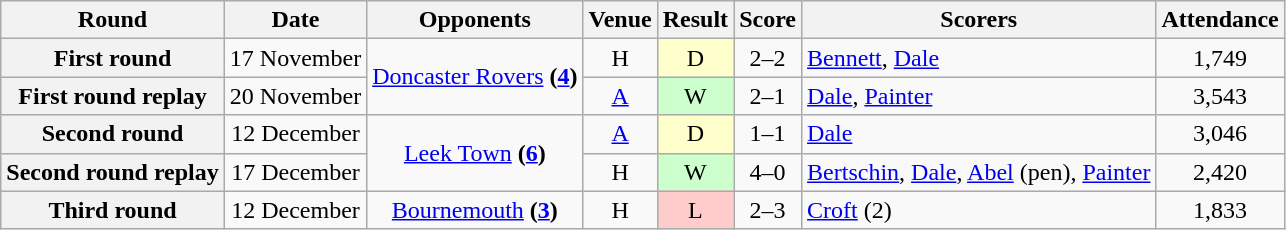<table class="wikitable" style="text-align:center">
<tr>
<th>Round</th>
<th>Date</th>
<th>Opponents</th>
<th>Venue</th>
<th>Result</th>
<th>Score</th>
<th>Scorers</th>
<th>Attendance</th>
</tr>
<tr>
<th>First round</th>
<td>17 November</td>
<td rowspan=2><a href='#'>Doncaster Rovers</a> <strong>(<a href='#'>4</a>)</strong></td>
<td>H</td>
<td style="background-color:#FFFFCC">D</td>
<td>2–2</td>
<td align="left"><a href='#'>Bennett</a>, <a href='#'>Dale</a></td>
<td>1,749</td>
</tr>
<tr>
<th>First round replay</th>
<td>20 November</td>
<td><a href='#'>A</a></td>
<td style="background-color:#CCFFCC">W</td>
<td>2–1</td>
<td align="left"><a href='#'>Dale</a>, <a href='#'>Painter</a></td>
<td>3,543</td>
</tr>
<tr>
<th>Second round</th>
<td>12 December</td>
<td rowspan=2><a href='#'>Leek Town</a> <strong>(<a href='#'>6</a>)</strong></td>
<td><a href='#'>A</a></td>
<td style="background-color:#FFFFCC">D</td>
<td>1–1</td>
<td align="left"><a href='#'>Dale</a></td>
<td>3,046</td>
</tr>
<tr>
<th>Second round replay</th>
<td>17 December</td>
<td>H</td>
<td style="background-color:#CCFFCC">W</td>
<td>4–0</td>
<td align="left"><a href='#'>Bertschin</a>, <a href='#'>Dale</a>, <a href='#'>Abel</a> (pen), <a href='#'>Painter</a></td>
<td>2,420</td>
</tr>
<tr>
<th>Third round</th>
<td>12 December</td>
<td><a href='#'>Bournemouth</a> <strong>(<a href='#'>3</a>)</strong></td>
<td>H</td>
<td style="background-color:#FFCCCC">L</td>
<td>2–3</td>
<td align="left"><a href='#'>Croft</a> (2)</td>
<td>1,833</td>
</tr>
</table>
